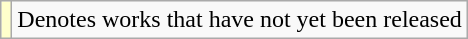<table class="wikitable">
<tr>
<td style="background:#FFFFCC;"></td>
<td>Denotes works that have not yet been released</td>
</tr>
</table>
